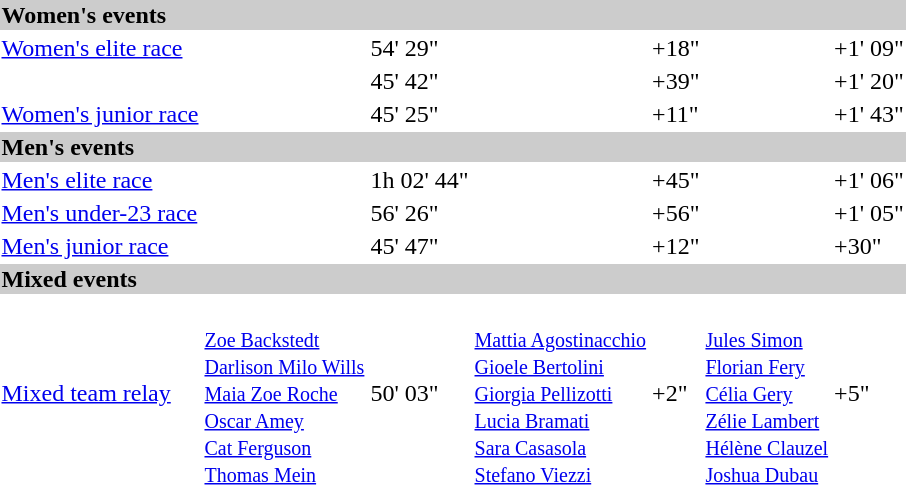<table>
<tr bgcolor="#cccccc">
<td colspan=7><strong>Women's events</strong></td>
</tr>
<tr>
<td><a href='#'>Women's elite race</a></td>
<td></td>
<td>54' 29"</td>
<td></td>
<td>+18"</td>
<td></td>
<td>+1' 09"</td>
</tr>
<tr>
<td><a href='#'></a></td>
<td></td>
<td>45' 42"</td>
<td></td>
<td>+39"</td>
<td></td>
<td>+1' 20"</td>
</tr>
<tr>
<td><a href='#'>Women's junior race</a></td>
<td></td>
<td>45' 25"</td>
<td></td>
<td>+11"</td>
<td></td>
<td>+1' 43"</td>
</tr>
<tr bgcolor="#cccccc">
<td colspan=7><strong>Men's events</strong></td>
</tr>
<tr>
<td><a href='#'>Men's elite race</a></td>
<td></td>
<td>1h 02' 44"</td>
<td></td>
<td>+45"</td>
<td></td>
<td>+1' 06"</td>
</tr>
<tr>
<td><a href='#'>Men's under-23 race</a></td>
<td></td>
<td>56' 26"</td>
<td></td>
<td>+56"</td>
<td></td>
<td>+1' 05"</td>
</tr>
<tr>
<td><a href='#'>Men's junior race</a></td>
<td></td>
<td>45' 47"</td>
<td></td>
<td>+12"</td>
<td></td>
<td>+30"</td>
</tr>
<tr bgcolor="#cccccc">
<td colspan=7><strong>Mixed events</strong></td>
</tr>
<tr>
<td><a href='#'>Mixed team relay</a></td>
<td> <br><small><a href='#'>Zoe Backstedt</a><br><a href='#'>Darlison Milo Wills</a><br><a href='#'>Maia Zoe Roche</a><br><a href='#'>Oscar Amey</a><br><a href='#'>Cat Ferguson</a><br><a href='#'>Thomas Mein</a><br></small></td>
<td>50' 03"</td>
<td> <br><small><a href='#'>Mattia Agostinacchio</a><br><a href='#'>Gioele Bertolini</a><br><a href='#'>Giorgia Pellizotti</a><br><a href='#'>Lucia Bramati</a><br><a href='#'>Sara Casasola</a><br><a href='#'>Stefano Viezzi</a><br></small></td>
<td>+2"</td>
<td> <br><small><a href='#'>Jules Simon</a><br><a href='#'>Florian Fery</a><br><a href='#'>Célia Gery</a><br><a href='#'>Zélie Lambert</a><br><a href='#'>Hélène Clauzel</a><br><a href='#'>Joshua Dubau</a><br></small></td>
<td>+5"</td>
</tr>
</table>
